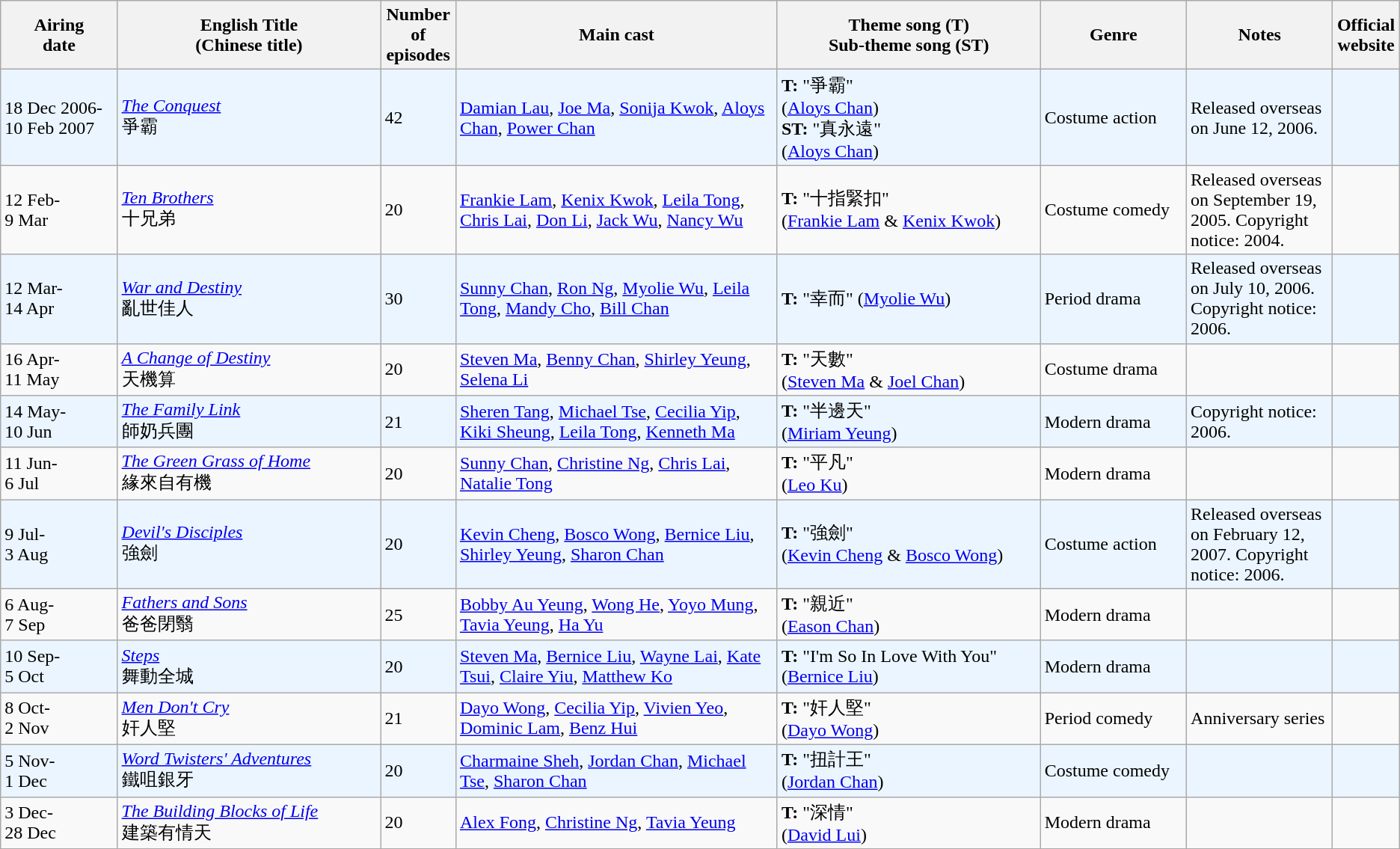<table class="wikitable">
<tr>
<th align=center width=8% bgcolor="silver">Airing<br>date</th>
<th align=center width=18% bgcolor="silver">English Title <br> (Chinese title)</th>
<th align=center width=5% bgcolor="silver">Number of episodes</th>
<th align=center width=22% bgcolor="silver">Main cast</th>
<th align=center width=18% bgcolor="silver">Theme song (T) <br>Sub-theme song (ST)</th>
<th align=center width=10% bgcolor="silver">Genre</th>
<th align=center width=10% bgcolor="silver">Notes</th>
<th align=center width=1% bgcolor="silver">Official website</th>
</tr>
<tr ---- bgcolor="ebf5ff">
<td>18 Dec 2006-<br> 10 Feb 2007</td>
<td><em><a href='#'>The Conquest</a></em> <br> 爭霸</td>
<td>42</td>
<td><a href='#'>Damian Lau</a>, <a href='#'>Joe Ma</a>, <a href='#'>Sonija Kwok</a>, <a href='#'>Aloys Chan</a>, <a href='#'>Power Chan</a></td>
<td><strong>T:</strong> "爭霸" <br>(<a href='#'>Aloys Chan</a>) <br> <strong>ST:</strong> "真永遠"<br>(<a href='#'>Aloys Chan</a>)</td>
<td>Costume action</td>
<td>Released overseas on June 12, 2006.</td>
<td></td>
</tr>
<tr>
<td>12 Feb-<br> 9 Mar</td>
<td><em><a href='#'>Ten Brothers</a></em> <br> 十兄弟</td>
<td>20</td>
<td><a href='#'>Frankie Lam</a>, <a href='#'>Kenix Kwok</a>, <a href='#'>Leila Tong</a>, <a href='#'>Chris Lai</a>, <a href='#'>Don Li</a>, <a href='#'>Jack Wu</a>, <a href='#'>Nancy Wu</a></td>
<td><strong>T:</strong> "十指緊扣" <br> (<a href='#'>Frankie Lam</a> & <a href='#'>Kenix Kwok</a>)</td>
<td>Costume comedy</td>
<td>Released overseas on September 19, 2005. Copyright notice: 2004.</td>
<td></td>
</tr>
<tr ---- bgcolor="#ebf5ff">
<td>12 Mar-<br> 14 Apr</td>
<td><em><a href='#'>War and Destiny</a></em> <br>  亂世佳人</td>
<td>30</td>
<td><a href='#'>Sunny Chan</a>, <a href='#'>Ron Ng</a>, <a href='#'>Myolie Wu</a>, <a href='#'>Leila Tong</a>, <a href='#'>Mandy Cho</a>, <a href='#'>Bill Chan</a></td>
<td><strong>T:</strong> "幸而" (<a href='#'>Myolie Wu</a>)</td>
<td>Period drama</td>
<td>Released overseas on July 10, 2006. Copyright notice: 2006.</td>
<td></td>
</tr>
<tr>
<td>16 Apr-<br> 11 May</td>
<td><em><a href='#'>A Change of Destiny</a></em> <br> 天機算</td>
<td>20</td>
<td><a href='#'>Steven Ma</a>, <a href='#'>Benny Chan</a>, <a href='#'>Shirley Yeung</a>, <a href='#'>Selena Li</a></td>
<td><strong>T:</strong> "天數" <br>(<a href='#'>Steven Ma</a> & <a href='#'>Joel Chan</a>)</td>
<td>Costume drama</td>
<td></td>
<td></td>
</tr>
<tr ---- bgcolor="#ebf5ff">
<td>14 May-<br>10 Jun</td>
<td><em><a href='#'>The Family Link</a></em> <br> 師奶兵團</td>
<td>21</td>
<td><a href='#'>Sheren Tang</a>, <a href='#'>Michael Tse</a>, <a href='#'>Cecilia Yip</a>, <a href='#'>Kiki Sheung</a>, <a href='#'>Leila Tong</a>, <a href='#'>Kenneth Ma</a></td>
<td><strong>T:</strong> "半邊天" <br>(<a href='#'>Miriam Yeung</a>)</td>
<td>Modern drama</td>
<td>Copyright notice: 2006.</td>
<td></td>
</tr>
<tr>
<td>11 Jun-<br> 6 Jul</td>
<td><em><a href='#'>The Green Grass of Home</a></em> <br> 緣來自有機</td>
<td>20</td>
<td><a href='#'>Sunny Chan</a>, <a href='#'>Christine Ng</a>, <a href='#'>Chris Lai</a>, <a href='#'>Natalie Tong</a></td>
<td><strong>T:</strong> "平凡" <br> (<a href='#'>Leo Ku</a>)</td>
<td>Modern drama</td>
<td></td>
<td></td>
</tr>
<tr ---- bgcolor="#ebf5ff">
<td>9 Jul-<br> 3 Aug</td>
<td><em><a href='#'>Devil's Disciples</a></em> <br> 強劍</td>
<td>20</td>
<td><a href='#'>Kevin Cheng</a>, <a href='#'>Bosco Wong</a>, <a href='#'>Bernice Liu</a>, <a href='#'>Shirley Yeung</a>, <a href='#'>Sharon Chan</a></td>
<td><strong>T:</strong> "強劍" <br> (<a href='#'>Kevin Cheng</a> & <a href='#'>Bosco Wong</a>)</td>
<td>Costume action</td>
<td>Released overseas on February 12, 2007. Copyright notice: 2006.</td>
<td></td>
</tr>
<tr>
<td>6 Aug-<br>7 Sep</td>
<td><em><a href='#'>Fathers and Sons</a></em> <br> 爸爸閉翳</td>
<td>25</td>
<td><a href='#'>Bobby Au Yeung</a>, <a href='#'>Wong He</a>, <a href='#'>Yoyo Mung</a>, <a href='#'>Tavia Yeung</a>, <a href='#'>Ha Yu</a></td>
<td><strong>T:</strong> "親近" <br> (<a href='#'>Eason Chan</a>)</td>
<td>Modern drama</td>
<td></td>
<td></td>
</tr>
<tr ---- bgcolor="#ebf5ff">
<td>10 Sep-<br> 5 Oct</td>
<td><em><a href='#'>Steps</a></em> <br> 舞動全城</td>
<td>20</td>
<td><a href='#'>Steven Ma</a>, <a href='#'>Bernice Liu</a>, <a href='#'>Wayne Lai</a>, <a href='#'>Kate Tsui</a>, <a href='#'>Claire Yiu</a>, <a href='#'>Matthew Ko</a></td>
<td><strong>T:</strong> "I'm So In Love With You" <br> (<a href='#'>Bernice Liu</a>)</td>
<td>Modern drama</td>
<td></td>
<td></td>
</tr>
<tr>
<td>8 Oct-<br>2 Nov</td>
<td><em><a href='#'>Men Don't Cry</a></em> <br> 奸人堅</td>
<td>21</td>
<td><a href='#'>Dayo Wong</a>, <a href='#'>Cecilia Yip</a>, <a href='#'>Vivien Yeo</a>, <a href='#'>Dominic Lam</a>, <a href='#'>Benz Hui</a></td>
<td><strong>T:</strong> "奸人堅" <br> (<a href='#'>Dayo Wong</a>)</td>
<td>Period comedy</td>
<td>Anniversary series</td>
<td></td>
</tr>
<tr ---- bgcolor="#ebf5ff">
<td>5 Nov-<br> 1 Dec</td>
<td><em><a href='#'>Word Twisters' Adventures</a></em> <br> 鐵咀銀牙</td>
<td>20</td>
<td><a href='#'>Charmaine Sheh</a>, <a href='#'>Jordan Chan</a>, <a href='#'>Michael Tse</a>, <a href='#'>Sharon Chan</a></td>
<td><strong>T:</strong> "扭計王" <br> (<a href='#'>Jordan Chan</a>)</td>
<td>Costume comedy</td>
<td></td>
<td></td>
</tr>
<tr>
<td>3 Dec-<br> 28 Dec</td>
<td><em><a href='#'>The Building Blocks of Life</a></em> <br> 建築有情天</td>
<td>20</td>
<td><a href='#'>Alex Fong</a>, <a href='#'>Christine Ng</a>, <a href='#'>Tavia Yeung</a></td>
<td><strong>T:</strong> "深情" <br> (<a href='#'>David Lui</a>)</td>
<td>Modern drama</td>
<td></td>
<td></td>
</tr>
</table>
